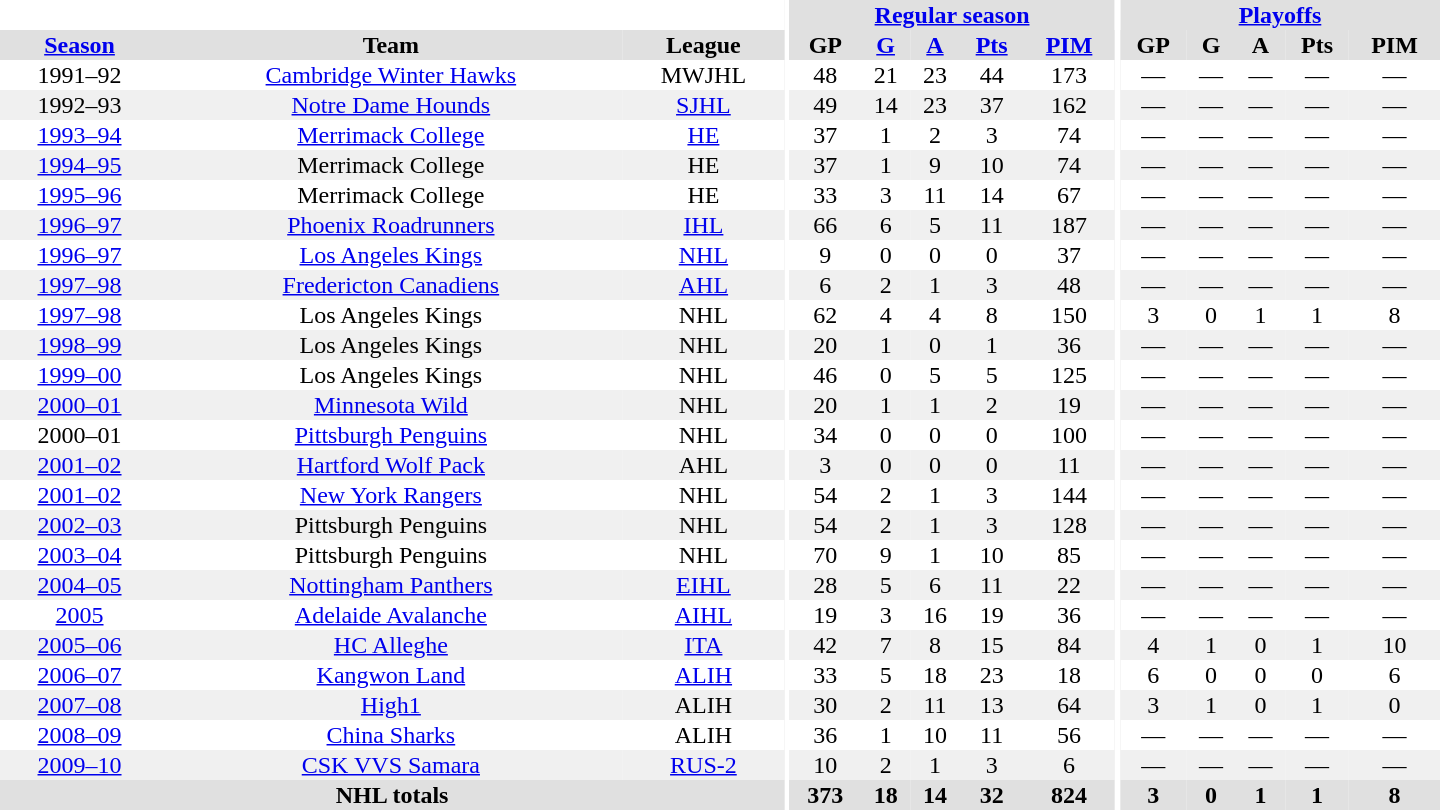<table border="0" cellpadding="1" cellspacing="0" style="text-align:center; width:60em">
<tr bgcolor="#e0e0e0">
<th colspan="3" bgcolor="#ffffff"></th>
<th rowspan="100" bgcolor="#ffffff"></th>
<th colspan="5"><a href='#'>Regular season</a></th>
<th rowspan="100" bgcolor="#ffffff"></th>
<th colspan="5"><a href='#'>Playoffs</a></th>
</tr>
<tr bgcolor="#e0e0e0">
<th><a href='#'>Season</a></th>
<th>Team</th>
<th>League</th>
<th>GP</th>
<th><a href='#'>G</a></th>
<th><a href='#'>A</a></th>
<th><a href='#'>Pts</a></th>
<th><a href='#'>PIM</a></th>
<th>GP</th>
<th>G</th>
<th>A</th>
<th>Pts</th>
<th>PIM</th>
</tr>
<tr>
<td>1991–92</td>
<td><a href='#'>Cambridge Winter Hawks</a></td>
<td>MWJHL</td>
<td>48</td>
<td>21</td>
<td>23</td>
<td>44</td>
<td>173</td>
<td>—</td>
<td>—</td>
<td>—</td>
<td>—</td>
<td>—</td>
</tr>
<tr bgcolor="#f0f0f0">
<td>1992–93</td>
<td><a href='#'>Notre Dame Hounds</a></td>
<td><a href='#'>SJHL</a></td>
<td>49</td>
<td>14</td>
<td>23</td>
<td>37</td>
<td>162</td>
<td>—</td>
<td>—</td>
<td>—</td>
<td>—</td>
<td>—</td>
</tr>
<tr>
<td><a href='#'>1993–94</a></td>
<td><a href='#'>Merrimack College</a></td>
<td><a href='#'>HE</a></td>
<td>37</td>
<td>1</td>
<td>2</td>
<td>3</td>
<td>74</td>
<td>—</td>
<td>—</td>
<td>—</td>
<td>—</td>
<td>—</td>
</tr>
<tr bgcolor="#f0f0f0">
<td><a href='#'>1994–95</a></td>
<td>Merrimack College</td>
<td>HE</td>
<td>37</td>
<td>1</td>
<td>9</td>
<td>10</td>
<td>74</td>
<td>—</td>
<td>—</td>
<td>—</td>
<td>—</td>
<td>—</td>
</tr>
<tr>
<td><a href='#'>1995–96</a></td>
<td>Merrimack College</td>
<td>HE</td>
<td>33</td>
<td>3</td>
<td>11</td>
<td>14</td>
<td>67</td>
<td>—</td>
<td>—</td>
<td>—</td>
<td>—</td>
<td>—</td>
</tr>
<tr bgcolor="#f0f0f0">
<td><a href='#'>1996–97</a></td>
<td><a href='#'>Phoenix Roadrunners</a></td>
<td><a href='#'>IHL</a></td>
<td>66</td>
<td>6</td>
<td>5</td>
<td>11</td>
<td>187</td>
<td>—</td>
<td>—</td>
<td>—</td>
<td>—</td>
<td>—</td>
</tr>
<tr>
<td><a href='#'>1996–97</a></td>
<td><a href='#'>Los Angeles Kings</a></td>
<td><a href='#'>NHL</a></td>
<td>9</td>
<td>0</td>
<td>0</td>
<td>0</td>
<td>37</td>
<td>—</td>
<td>—</td>
<td>—</td>
<td>—</td>
<td>—</td>
</tr>
<tr bgcolor="#f0f0f0">
<td><a href='#'>1997–98</a></td>
<td><a href='#'>Fredericton Canadiens</a></td>
<td><a href='#'>AHL</a></td>
<td>6</td>
<td>2</td>
<td>1</td>
<td>3</td>
<td>48</td>
<td>—</td>
<td>—</td>
<td>—</td>
<td>—</td>
<td>—</td>
</tr>
<tr>
<td><a href='#'>1997–98</a></td>
<td>Los Angeles Kings</td>
<td>NHL</td>
<td>62</td>
<td>4</td>
<td>4</td>
<td>8</td>
<td>150</td>
<td>3</td>
<td>0</td>
<td>1</td>
<td>1</td>
<td>8</td>
</tr>
<tr bgcolor="#f0f0f0">
<td><a href='#'>1998–99</a></td>
<td>Los Angeles Kings</td>
<td>NHL</td>
<td>20</td>
<td>1</td>
<td>0</td>
<td>1</td>
<td>36</td>
<td>—</td>
<td>—</td>
<td>—</td>
<td>—</td>
<td>—</td>
</tr>
<tr>
<td><a href='#'>1999–00</a></td>
<td>Los Angeles Kings</td>
<td>NHL</td>
<td>46</td>
<td>0</td>
<td>5</td>
<td>5</td>
<td>125</td>
<td>—</td>
<td>—</td>
<td>—</td>
<td>—</td>
<td>—</td>
</tr>
<tr bgcolor="#f0f0f0">
<td><a href='#'>2000–01</a></td>
<td><a href='#'>Minnesota Wild</a></td>
<td>NHL</td>
<td>20</td>
<td>1</td>
<td>1</td>
<td>2</td>
<td>19</td>
<td>—</td>
<td>—</td>
<td>—</td>
<td>—</td>
<td>—</td>
</tr>
<tr>
<td>2000–01</td>
<td><a href='#'>Pittsburgh Penguins</a></td>
<td>NHL</td>
<td>34</td>
<td>0</td>
<td>0</td>
<td>0</td>
<td>100</td>
<td>—</td>
<td>—</td>
<td>—</td>
<td>—</td>
<td>—</td>
</tr>
<tr bgcolor="#f0f0f0">
<td><a href='#'>2001–02</a></td>
<td><a href='#'>Hartford Wolf Pack</a></td>
<td>AHL</td>
<td>3</td>
<td>0</td>
<td>0</td>
<td>0</td>
<td>11</td>
<td>—</td>
<td>—</td>
<td>—</td>
<td>—</td>
<td>—</td>
</tr>
<tr>
<td><a href='#'>2001–02</a></td>
<td><a href='#'>New York Rangers</a></td>
<td>NHL</td>
<td>54</td>
<td>2</td>
<td>1</td>
<td>3</td>
<td>144</td>
<td>—</td>
<td>—</td>
<td>—</td>
<td>—</td>
<td>—</td>
</tr>
<tr bgcolor="#f0f0f0">
<td><a href='#'>2002–03</a></td>
<td>Pittsburgh Penguins</td>
<td>NHL</td>
<td>54</td>
<td>2</td>
<td>1</td>
<td>3</td>
<td>128</td>
<td>—</td>
<td>—</td>
<td>—</td>
<td>—</td>
<td>—</td>
</tr>
<tr>
<td><a href='#'>2003–04</a></td>
<td>Pittsburgh Penguins</td>
<td>NHL</td>
<td>70</td>
<td>9</td>
<td>1</td>
<td>10</td>
<td>85</td>
<td>—</td>
<td>—</td>
<td>—</td>
<td>—</td>
<td>—</td>
</tr>
<tr bgcolor="#f0f0f0">
<td><a href='#'>2004–05</a></td>
<td><a href='#'>Nottingham Panthers</a></td>
<td><a href='#'>EIHL</a></td>
<td>28</td>
<td>5</td>
<td>6</td>
<td>11</td>
<td>22</td>
<td>—</td>
<td>—</td>
<td>—</td>
<td>—</td>
<td>—</td>
</tr>
<tr>
<td><a href='#'>2005</a></td>
<td><a href='#'>Adelaide Avalanche</a></td>
<td><a href='#'>AIHL</a></td>
<td>19</td>
<td>3</td>
<td>16</td>
<td>19</td>
<td>36</td>
<td>—</td>
<td>—</td>
<td>—</td>
<td>—</td>
<td>—</td>
</tr>
<tr bgcolor="#f0f0f0">
<td><a href='#'>2005–06</a></td>
<td><a href='#'>HC Alleghe</a></td>
<td><a href='#'>ITA</a></td>
<td>42</td>
<td>7</td>
<td>8</td>
<td>15</td>
<td>84</td>
<td>4</td>
<td>1</td>
<td>0</td>
<td>1</td>
<td>10</td>
</tr>
<tr>
<td><a href='#'>2006–07</a></td>
<td><a href='#'>Kangwon Land</a></td>
<td><a href='#'>ALIH</a></td>
<td>33</td>
<td>5</td>
<td>18</td>
<td>23</td>
<td>18</td>
<td>6</td>
<td>0</td>
<td>0</td>
<td>0</td>
<td>6</td>
</tr>
<tr bgcolor="#f0f0f0">
<td><a href='#'>2007–08</a></td>
<td><a href='#'>High1</a></td>
<td>ALIH</td>
<td>30</td>
<td>2</td>
<td>11</td>
<td>13</td>
<td>64</td>
<td>3</td>
<td>1</td>
<td>0</td>
<td>1</td>
<td>0</td>
</tr>
<tr>
<td><a href='#'>2008–09</a></td>
<td><a href='#'>China Sharks</a></td>
<td>ALIH</td>
<td>36</td>
<td>1</td>
<td>10</td>
<td>11</td>
<td>56</td>
<td>—</td>
<td>—</td>
<td>—</td>
<td>—</td>
<td>—</td>
</tr>
<tr bgcolor="#f0f0f0">
<td><a href='#'>2009–10</a></td>
<td><a href='#'>CSK VVS Samara</a></td>
<td><a href='#'>RUS-2</a></td>
<td>10</td>
<td>2</td>
<td>1</td>
<td>3</td>
<td>6</td>
<td>—</td>
<td>—</td>
<td>—</td>
<td>—</td>
<td>—</td>
</tr>
<tr bgcolor="#e0e0e0">
<th colspan="3">NHL totals</th>
<th>373</th>
<th>18</th>
<th>14</th>
<th>32</th>
<th>824</th>
<th>3</th>
<th>0</th>
<th>1</th>
<th>1</th>
<th>8</th>
</tr>
</table>
